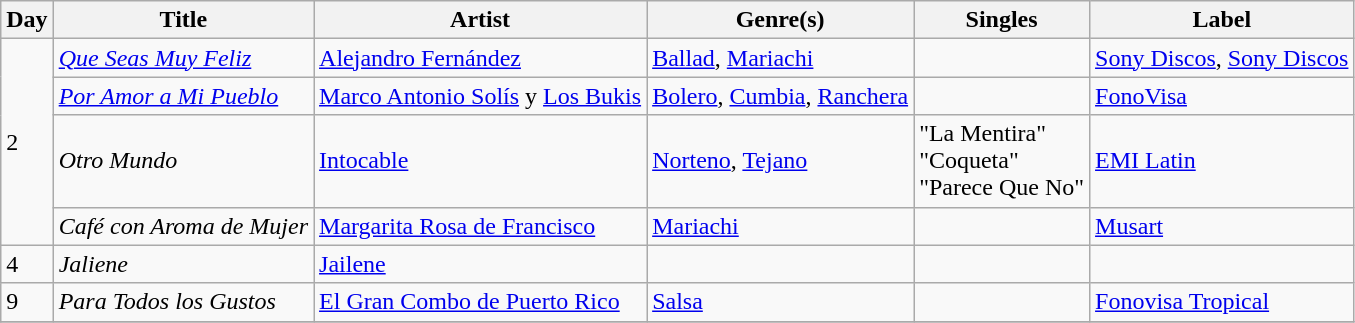<table class="wikitable sortable" style="text-align: left;">
<tr>
<th>Day</th>
<th>Title</th>
<th>Artist</th>
<th>Genre(s)</th>
<th>Singles</th>
<th>Label</th>
</tr>
<tr>
<td rowspan="4">2</td>
<td><em><a href='#'>Que Seas Muy Feliz</a></em></td>
<td><a href='#'>Alejandro Fernández</a></td>
<td><a href='#'>Ballad</a>, <a href='#'>Mariachi</a></td>
<td></td>
<td><a href='#'>Sony Discos</a>, <a href='#'>Sony Discos</a></td>
</tr>
<tr>
<td><em><a href='#'>Por Amor a Mi Pueblo</a></em></td>
<td><a href='#'>Marco Antonio Solís</a> y <a href='#'>Los Bukis</a></td>
<td><a href='#'>Bolero</a>, <a href='#'>Cumbia</a>, <a href='#'>Ranchera</a></td>
<td></td>
<td><a href='#'>FonoVisa</a></td>
</tr>
<tr>
<td><em>Otro Mundo</em></td>
<td><a href='#'>Intocable</a></td>
<td><a href='#'>Norteno</a>, <a href='#'>Tejano</a></td>
<td>"La Mentira"<br>"Coqueta"<br>"Parece Que No"</td>
<td><a href='#'>EMI Latin</a></td>
</tr>
<tr>
<td><em>Café con Aroma de Mujer</em></td>
<td><a href='#'>Margarita Rosa de Francisco</a></td>
<td><a href='#'>Mariachi</a></td>
<td></td>
<td><a href='#'>Musart</a></td>
</tr>
<tr>
<td>4</td>
<td><em>Jaliene</em></td>
<td><a href='#'>Jailene</a></td>
<td></td>
<td></td>
<td></td>
</tr>
<tr>
<td>9</td>
<td><em>Para Todos los Gustos</em></td>
<td><a href='#'>El Gran Combo de Puerto Rico</a></td>
<td><a href='#'>Salsa</a></td>
<td></td>
<td><a href='#'>Fonovisa Tropical</a></td>
</tr>
<tr>
</tr>
</table>
